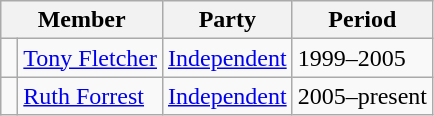<table class="wikitable">
<tr>
<th colspan="2">Member</th>
<th>Party</th>
<th>Period</th>
</tr>
<tr>
<td> </td>
<td><a href='#'>Tony Fletcher</a></td>
<td><a href='#'>Independent</a></td>
<td>1999–2005</td>
</tr>
<tr>
<td> </td>
<td><a href='#'>Ruth Forrest</a></td>
<td><a href='#'>Independent</a></td>
<td>2005–present</td>
</tr>
</table>
